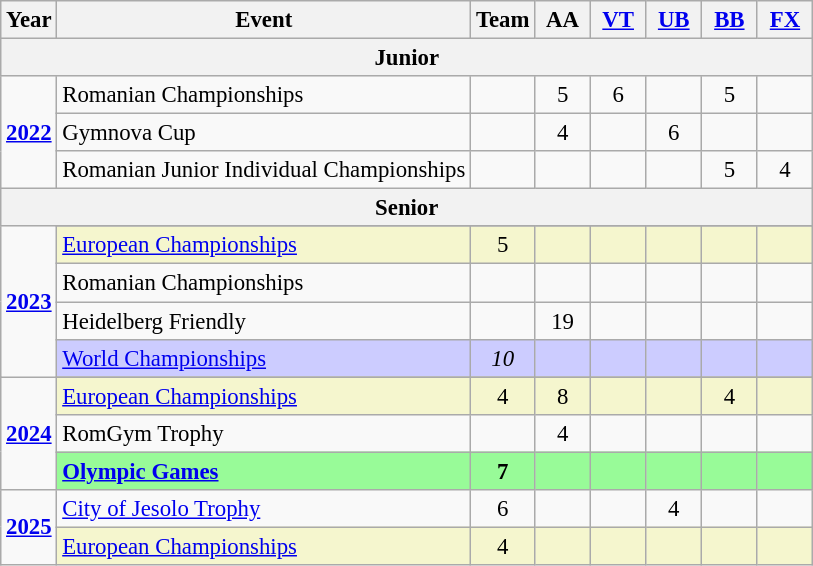<table class="wikitable" style="text-align:center; font-size:95%;">
<tr>
<th align=center>Year</th>
<th align=center>Event</th>
<th style="width:30px;">Team</th>
<th style="width:30px;">AA</th>
<th style="width:30px;"><a href='#'>VT</a></th>
<th style="width:30px;"><a href='#'>UB</a></th>
<th style="width:30px;"><a href='#'>BB</a></th>
<th style="width:30px;"><a href='#'>FX</a></th>
</tr>
<tr>
<th colspan="8"><strong>Junior</strong></th>
</tr>
<tr>
<td rowspan="3"><strong><a href='#'>2022</a></strong></td>
<td align=left>Romanian Championships</td>
<td></td>
<td>5</td>
<td>6</td>
<td></td>
<td>5</td>
<td></td>
</tr>
<tr>
<td align=left>Gymnova Cup</td>
<td></td>
<td>4</td>
<td></td>
<td>6</td>
<td></td>
<td></td>
</tr>
<tr>
<td align=left>Romanian Junior Individual Championships</td>
<td></td>
<td></td>
<td></td>
<td></td>
<td>5</td>
<td>4</td>
</tr>
<tr>
<th colspan="8"><strong>Senior</strong></th>
</tr>
<tr>
<td rowspan="5"><strong><a href='#'>2023</a></strong></td>
</tr>
<tr bgcolor=#F5F6CE>
<td align=left><a href='#'>European Championships</a></td>
<td>5</td>
<td></td>
<td></td>
<td></td>
<td></td>
<td></td>
</tr>
<tr>
<td align=left>Romanian Championships</td>
<td></td>
<td></td>
<td></td>
<td></td>
<td></td>
<td></td>
</tr>
<tr>
<td align=left>Heidelberg Friendly</td>
<td></td>
<td>19</td>
<td></td>
<td></td>
<td></td>
<td></td>
</tr>
<tr bgcolor=#CCCCFF>
<td align=left><a href='#'>World Championships</a></td>
<td><em>10</em></td>
<td></td>
<td></td>
<td></td>
<td></td>
<td></td>
</tr>
<tr>
<td rowspan="4"><strong><a href='#'>2024</a></strong></td>
</tr>
<tr bgcolor=#F5F6CE>
<td align=left><a href='#'>European Championships</a></td>
<td>4</td>
<td>8</td>
<td></td>
<td></td>
<td>4</td>
<td></td>
</tr>
<tr>
<td align=left>RomGym Trophy</td>
<td></td>
<td>4</td>
<td></td>
<td></td>
<td></td>
<td></td>
</tr>
<tr bgcolor=98FB98>
<td align=left><strong><a href='#'>Olympic Games</a></strong></td>
<td><strong>7</strong></td>
<td></td>
<td></td>
<td></td>
<td></td>
<td></td>
</tr>
<tr>
<td rowspan="2"><strong><a href='#'>2025</a></strong></td>
<td align=left><a href='#'>City of Jesolo Trophy</a></td>
<td>6</td>
<td></td>
<td></td>
<td>4</td>
<td></td>
<td></td>
</tr>
<tr bgcolor=#F5F6CE>
<td align=left><a href='#'>European Championships</a></td>
<td>4</td>
<td></td>
<td></td>
<td></td>
<td></td>
<td></td>
</tr>
</table>
